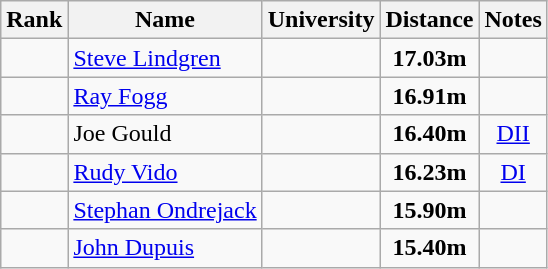<table class="wikitable sortable" style="text-align:center">
<tr>
<th>Rank</th>
<th>Name</th>
<th>University</th>
<th>Distance</th>
<th>Notes</th>
</tr>
<tr>
<td></td>
<td align=left><a href='#'>Steve Lindgren</a></td>
<td></td>
<td><strong>17.03m</strong></td>
<td></td>
</tr>
<tr>
<td></td>
<td align=left><a href='#'>Ray Fogg</a></td>
<td></td>
<td><strong>16.91m</strong></td>
<td></td>
</tr>
<tr>
<td></td>
<td align=left>Joe Gould</td>
<td></td>
<td><strong>16.40m</strong></td>
<td><a href='#'>DII</a></td>
</tr>
<tr>
<td></td>
<td align=left><a href='#'>Rudy Vido</a></td>
<td></td>
<td><strong>16.23m</strong></td>
<td><a href='#'>DI</a></td>
</tr>
<tr>
<td></td>
<td align=left><a href='#'>Stephan Ondrejack</a></td>
<td></td>
<td><strong>15.90m</strong></td>
<td></td>
</tr>
<tr>
<td></td>
<td align=left><a href='#'>John Dupuis</a></td>
<td></td>
<td><strong>15.40m</strong></td>
<td></td>
</tr>
</table>
